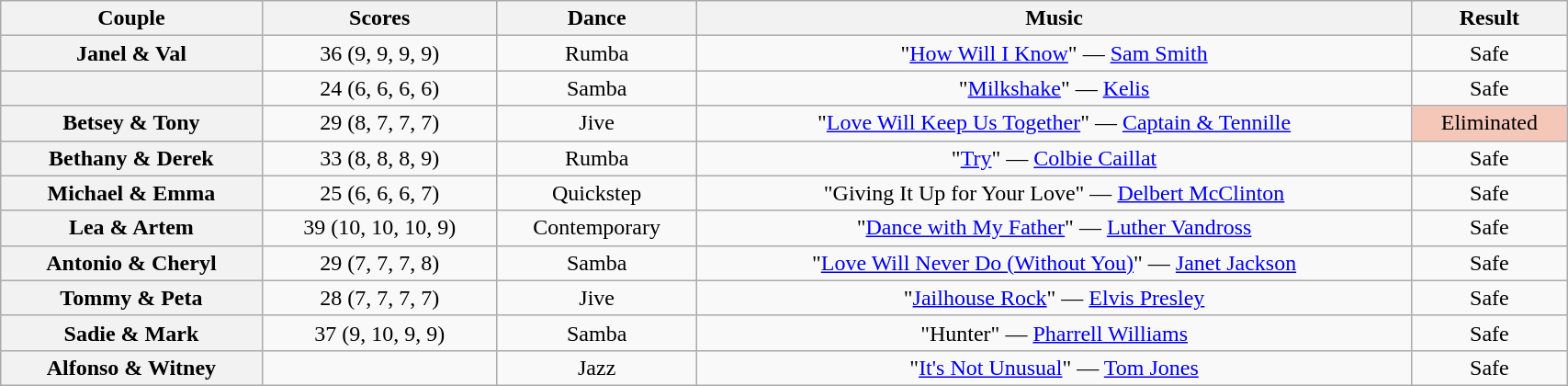<table class="wikitable sortable" style="text-align:center; width:90%">
<tr>
<th scope="col">Couple</th>
<th scope="col">Scores</th>
<th scope="col" class="unsortable">Dance</th>
<th scope="col" class="unsortable">Music</th>
<th scope="col" class="unsortable">Result</th>
</tr>
<tr>
<th scope="row">Janel & Val</th>
<td>36 (9, 9, 9, 9)</td>
<td>Rumba</td>
<td>"<a href='#'>How Will I Know</a>" — <a href='#'>Sam Smith</a></td>
<td>Safe</td>
</tr>
<tr>
<th scope="row"></th>
<td>24 (6, 6, 6, 6)</td>
<td>Samba</td>
<td>"<a href='#'>Milkshake</a>" — <a href='#'>Kelis</a></td>
<td>Safe</td>
</tr>
<tr>
<th scope="row">Betsey & Tony</th>
<td>29 (8, 7, 7, 7)</td>
<td>Jive</td>
<td>"<a href='#'>Love Will Keep Us Together</a>" — <a href='#'>Captain & Tennille</a></td>
<td bgcolor=f4c7b8>Eliminated</td>
</tr>
<tr>
<th scope="row">Bethany & Derek</th>
<td>33 (8, 8, 8, 9)</td>
<td>Rumba</td>
<td>"<a href='#'>Try</a>" — <a href='#'>Colbie Caillat</a></td>
<td>Safe</td>
</tr>
<tr>
<th scope="row">Michael & Emma</th>
<td>25 (6, 6, 6, 7)</td>
<td>Quickstep</td>
<td>"Giving It Up for Your Love" — <a href='#'>Delbert McClinton</a></td>
<td>Safe</td>
</tr>
<tr>
<th scope="row">Lea & Artem</th>
<td>39 (10, 10, 10, 9)</td>
<td>Contemporary</td>
<td>"<a href='#'>Dance with My Father</a>" — <a href='#'>Luther Vandross</a></td>
<td>Safe</td>
</tr>
<tr>
<th scope="row">Antonio & Cheryl</th>
<td>29 (7, 7, 7, 8)</td>
<td>Samba</td>
<td>"<a href='#'>Love Will Never Do (Without You)</a>" — <a href='#'>Janet Jackson</a></td>
<td>Safe</td>
</tr>
<tr>
<th scope="row">Tommy & Peta</th>
<td>28 (7, 7, 7, 7)</td>
<td>Jive</td>
<td>"<a href='#'>Jailhouse Rock</a>" — <a href='#'>Elvis Presley</a></td>
<td>Safe</td>
</tr>
<tr>
<th scope="row">Sadie & Mark</th>
<td>37 (9, 10, 9, 9)</td>
<td>Samba</td>
<td>"Hunter" — <a href='#'>Pharrell Williams</a></td>
<td>Safe</td>
</tr>
<tr>
<th scope="row">Alfonso & Witney</th>
<td></td>
<td>Jazz</td>
<td>"<a href='#'>It's Not Unusual</a>" — <a href='#'>Tom Jones</a></td>
<td>Safe</td>
</tr>
</table>
